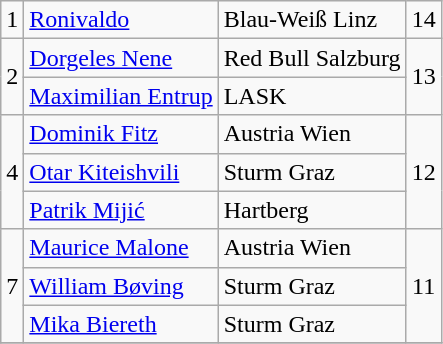<table class="wikitable" style="text-align:center">
<tr>
<td>1</td>
<td align="left"> <a href='#'>Ronivaldo</a></td>
<td align="left">Blau-Weiß Linz</td>
<td>14</td>
</tr>
<tr>
<td rowspan="2">2</td>
<td align="left"> <a href='#'>Dorgeles Nene</a></td>
<td align="left">Red Bull Salzburg</td>
<td rowspan="2">13</td>
</tr>
<tr>
<td align="left"> <a href='#'>Maximilian Entrup</a></td>
<td align="left">LASK</td>
</tr>
<tr>
<td rowspan="3">4</td>
<td align="left"> <a href='#'>Dominik Fitz</a></td>
<td align="left">Austria Wien</td>
<td rowspan="3">12</td>
</tr>
<tr>
<td align="left"> <a href='#'>Otar Kiteishvili</a></td>
<td align="left">Sturm Graz</td>
</tr>
<tr>
<td align="left"> <a href='#'>Patrik Mijić</a></td>
<td align="left">Hartberg</td>
</tr>
<tr>
<td rowspan="3">7</td>
<td align="left"> <a href='#'>Maurice Malone</a></td>
<td align="left">Austria Wien</td>
<td rowspan="3">11</td>
</tr>
<tr>
<td align="left"> <a href='#'>William Bøving</a></td>
<td align="left">Sturm Graz</td>
</tr>
<tr>
<td align="left"> <a href='#'>Mika Biereth</a></td>
<td align="left">Sturm Graz</td>
</tr>
<tr>
</tr>
</table>
